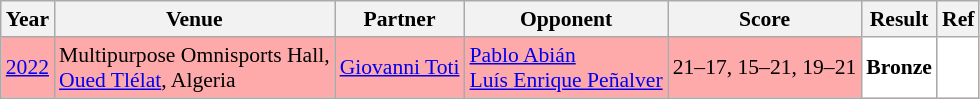<table class="sortable wikitable" style="font-size: 90%;">
<tr>
<th>Year</th>
<th>Venue</th>
<th>Partner</th>
<th>Opponent</th>
<th>Score</th>
<th>Result</th>
<th>Ref</th>
</tr>
<tr style="background:#FFAAAA">
<td align="center"><a href='#'>2022</a></td>
<td align="left">Multipurpose Omnisports Hall,<br><a href='#'>Oued Tlélat</a>, Algeria</td>
<td align="left"> <a href='#'>Giovanni Toti</a></td>
<td align="left"> <a href='#'>Pablo Abián</a><br> <a href='#'>Luís Enrique Peñalver</a></td>
<td align="left">21–17, 15–21, 19–21</td>
<td style="text-align:left; background:white"> <strong>Bronze</strong></td>
<td style="text-align:center; background:white"></td>
</tr>
</table>
